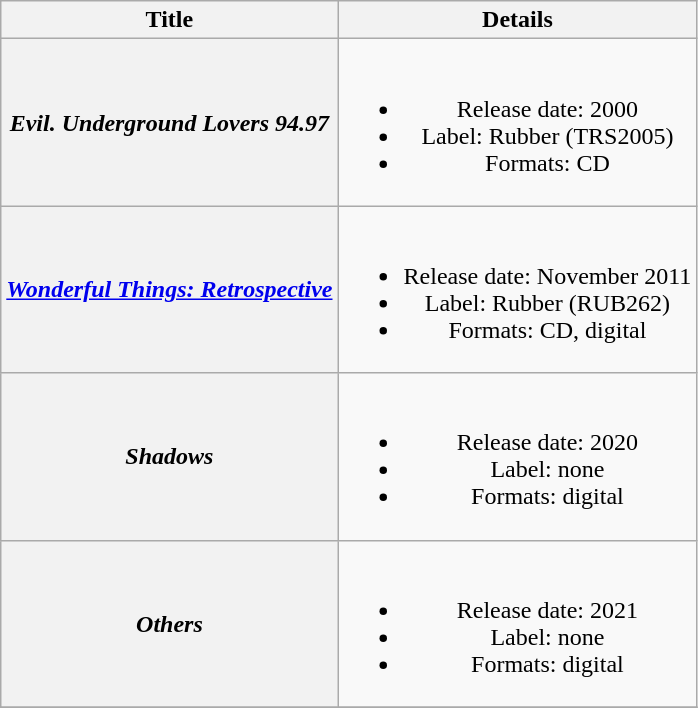<table class="wikitable plainrowheaders" style="text-align:center;">
<tr>
<th>Title</th>
<th>Details</th>
</tr>
<tr>
<th scope="row"><em>Evil. Underground Lovers 94.97</em></th>
<td><br><ul><li>Release date: 2000</li><li>Label: Rubber (TRS2005)</li><li>Formats: CD</li></ul></td>
</tr>
<tr>
<th scope="row"><em><a href='#'>Wonderful Things: Retrospective</a></em></th>
<td><br><ul><li>Release date: November 2011</li><li>Label: Rubber (RUB262)</li><li>Formats: CD, digital</li></ul></td>
</tr>
<tr>
<th scope="row"><em>Shadows</em></th>
<td><br><ul><li>Release date: 2020</li><li>Label: none</li><li>Formats: digital</li></ul></td>
</tr>
<tr>
<th scope="row"><em>Others</em></th>
<td><br><ul><li>Release date: 2021</li><li>Label: none</li><li>Formats: digital</li></ul></td>
</tr>
<tr>
</tr>
</table>
